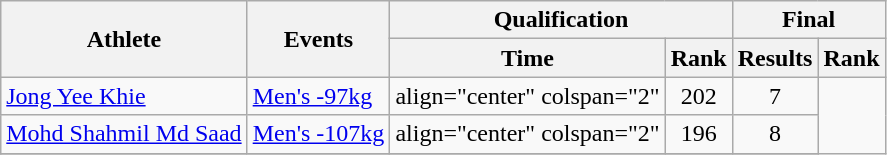<table class=wikitable>
<tr>
<th rowspan="2">Athlete</th>
<th rowspan="2">Events</th>
<th colspan="2">Qualification</th>
<th colspan="2">Final</th>
</tr>
<tr>
<th>Time</th>
<th>Rank</th>
<th>Results</th>
<th>Rank</th>
</tr>
<tr>
<td><a href='#'>Jong Yee Khie</a></td>
<td><a href='#'>Men's -97kg</a></td>
<td>align="center" colspan="2" </td>
<td align="center">202</td>
<td align="center">7</td>
</tr>
<tr>
<td><a href='#'>Mohd Shahmil Md Saad</a></td>
<td><a href='#'>Men's -107kg</a></td>
<td>align="center" colspan="2" </td>
<td align="center">196</td>
<td align="center">8</td>
</tr>
<tr>
</tr>
</table>
